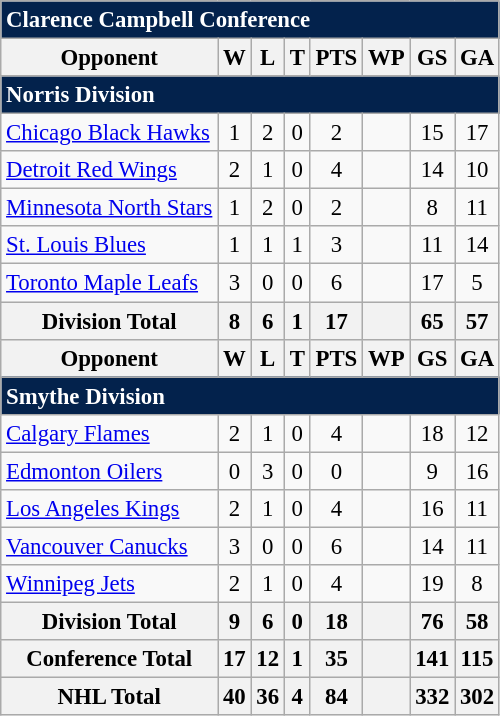<table class="wikitable" style="font-size: 95%; text-align: center">
<tr>
<td colspan="8" style="text-align:left; background:#03224c;color:#fff"><strong>Clarence Campbell Conference</strong></td>
</tr>
<tr>
<th>Opponent</th>
<th>W</th>
<th>L</th>
<th>T</th>
<th>PTS</th>
<th>WP</th>
<th>GS</th>
<th>GA</th>
</tr>
<tr>
<td colspan="8" style="text-align:left; background:#03224c;color:#fff"><strong>Norris Division</strong></td>
</tr>
<tr>
<td style="text-align:left"><a href='#'>Chicago Black Hawks</a></td>
<td>1</td>
<td>2</td>
<td>0</td>
<td>2</td>
<td></td>
<td>15</td>
<td>17</td>
</tr>
<tr>
<td style="text-align:left"><a href='#'>Detroit Red Wings</a></td>
<td>2</td>
<td>1</td>
<td>0</td>
<td>4</td>
<td></td>
<td>14</td>
<td>10</td>
</tr>
<tr>
<td style="text-align:left"><a href='#'>Minnesota North Stars</a></td>
<td>1</td>
<td>2</td>
<td>0</td>
<td>2</td>
<td></td>
<td>8</td>
<td>11</td>
</tr>
<tr>
<td style="text-align:left"><a href='#'>St. Louis Blues</a></td>
<td>1</td>
<td>1</td>
<td>1</td>
<td>3</td>
<td></td>
<td>11</td>
<td>14</td>
</tr>
<tr>
<td style="text-align:left"><a href='#'>Toronto Maple Leafs</a></td>
<td>3</td>
<td>0</td>
<td>0</td>
<td>6</td>
<td></td>
<td>17</td>
<td>5</td>
</tr>
<tr>
<th>Division Total</th>
<th>8</th>
<th>6</th>
<th>1</th>
<th>17</th>
<th></th>
<th>65</th>
<th>57</th>
</tr>
<tr>
<th>Opponent</th>
<th>W</th>
<th>L</th>
<th>T</th>
<th>PTS</th>
<th>WP</th>
<th>GS</th>
<th>GA</th>
</tr>
<tr>
<td colspan="8" style="text-align:left; background:#03224c;color:#fff"><strong>Smythe Division</strong></td>
</tr>
<tr>
<td style="text-align:left"><a href='#'>Calgary Flames</a></td>
<td>2</td>
<td>1</td>
<td>0</td>
<td>4</td>
<td></td>
<td>18</td>
<td>12</td>
</tr>
<tr>
<td style="text-align:left"><a href='#'>Edmonton Oilers</a></td>
<td>0</td>
<td>3</td>
<td>0</td>
<td>0</td>
<td></td>
<td>9</td>
<td>16</td>
</tr>
<tr>
<td style="text-align:left"><a href='#'>Los Angeles Kings</a></td>
<td>2</td>
<td>1</td>
<td>0</td>
<td>4</td>
<td></td>
<td>16</td>
<td>11</td>
</tr>
<tr>
<td style="text-align:left"><a href='#'>Vancouver Canucks</a></td>
<td>3</td>
<td>0</td>
<td>0</td>
<td>6</td>
<td></td>
<td>14</td>
<td>11</td>
</tr>
<tr>
<td style="text-align:left"><a href='#'>Winnipeg Jets</a></td>
<td>2</td>
<td>1</td>
<td>0</td>
<td>4</td>
<td></td>
<td>19</td>
<td>8</td>
</tr>
<tr>
<th>Division Total</th>
<th>9</th>
<th>6</th>
<th>0</th>
<th>18</th>
<th></th>
<th>76</th>
<th>58</th>
</tr>
<tr>
<th>Conference Total</th>
<th>17</th>
<th>12</th>
<th>1</th>
<th>35</th>
<th></th>
<th>141</th>
<th>115</th>
</tr>
<tr>
<th>NHL Total</th>
<th>40</th>
<th>36</th>
<th>4</th>
<th>84</th>
<th></th>
<th>332</th>
<th>302</th>
</tr>
</table>
